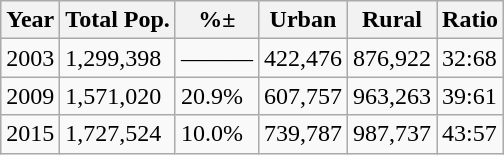<table class="wikitable">
<tr>
<th>Year</th>
<th>Total Pop.</th>
<th>%±</th>
<th>Urban</th>
<th>Rural</th>
<th>Ratio</th>
</tr>
<tr>
<td>2003</td>
<td>1,299,398</td>
<td>———</td>
<td>422,476</td>
<td>876,922</td>
<td>32:68</td>
</tr>
<tr>
<td>2009</td>
<td>1,571,020</td>
<td>20.9%</td>
<td>607,757</td>
<td>963,263</td>
<td>39:61</td>
</tr>
<tr>
<td>2015</td>
<td>1,727,524</td>
<td>10.0%</td>
<td>739,787</td>
<td>987,737</td>
<td>43:57</td>
</tr>
</table>
